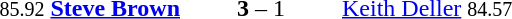<table style="text-align:center">
<tr>
<th width=223></th>
<th width=100></th>
<th width=223></th>
</tr>
<tr>
<td align=right><small>85.92</small> <strong><a href='#'>Steve Brown</a></strong> </td>
<td><strong>3</strong> – 1</td>
<td align=left> <a href='#'>Keith Deller</a> <small>84.57</small></td>
</tr>
</table>
